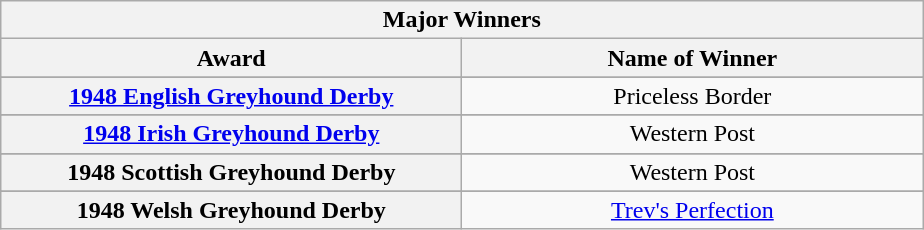<table class="wikitable">
<tr>
<th colspan="2">Major Winners</th>
</tr>
<tr>
<th width=300>Award</th>
<th width=300>Name of Winner</th>
</tr>
<tr>
</tr>
<tr align=center>
<th><a href='#'>1948 English Greyhound Derby</a></th>
<td>Priceless Border </td>
</tr>
<tr>
</tr>
<tr align=center>
<th><a href='#'>1948 Irish Greyhound Derby</a></th>
<td>Western Post </td>
</tr>
<tr>
</tr>
<tr align=center>
<th>1948 Scottish Greyhound Derby</th>
<td>Western Post </td>
</tr>
<tr>
</tr>
<tr align=center>
<th>1948 Welsh Greyhound Derby</th>
<td><a href='#'>Trev's Perfection</a></td>
</tr>
</table>
